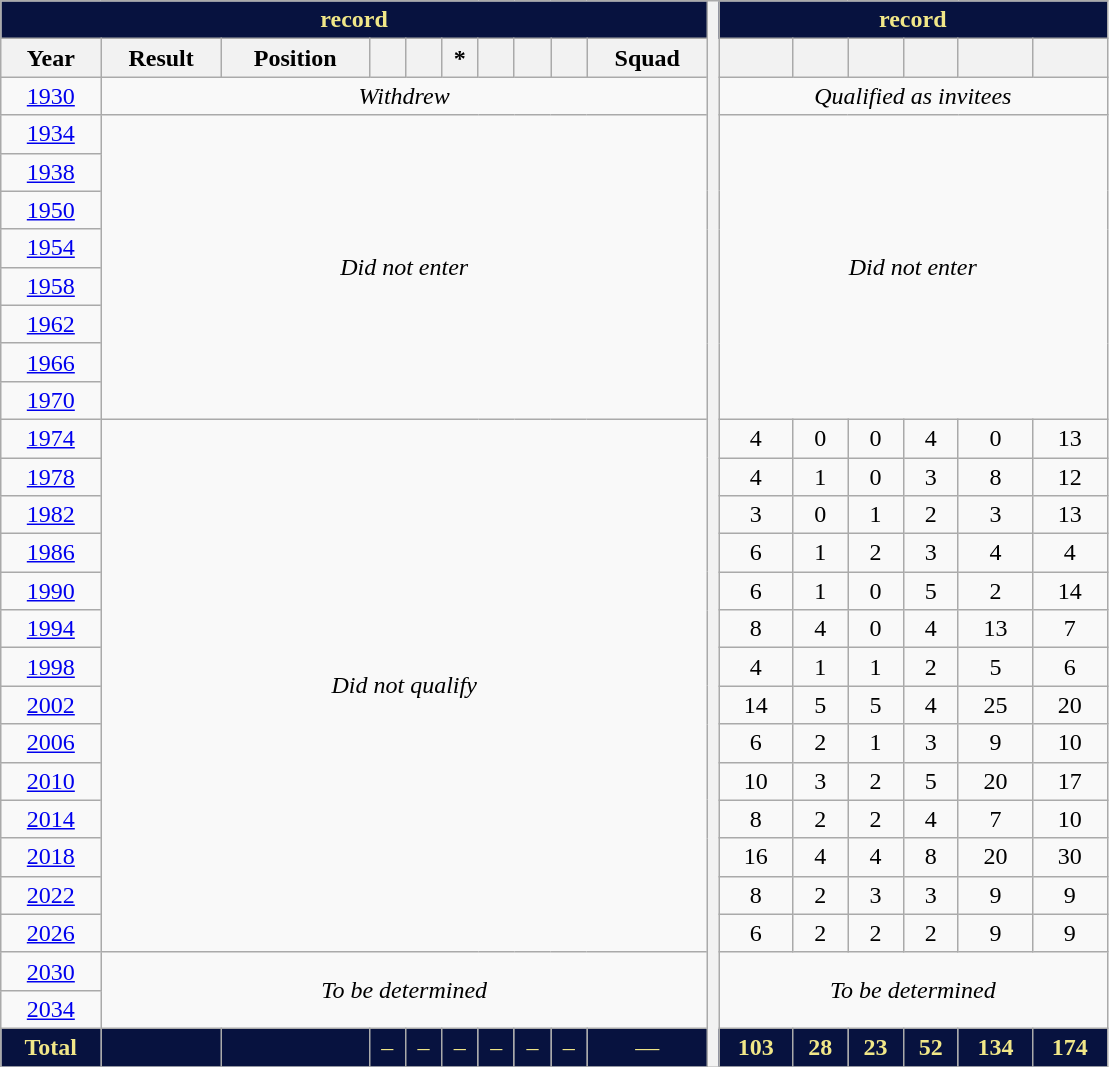<table class="wikitable" style="text-align: center;">
<tr>
<th colspan=10 style="background: #07123F; color: #F1E788;"><a href='#'></a> record</th>
<th style="width:1%;" rowspan=28></th>
<th colspan=7 style="background: #07123F; color: #F1E788;"><a href='#'></a> record</th>
</tr>
<tr>
<th>Year</th>
<th>Result</th>
<th>Position</th>
<th></th>
<th></th>
<th>*</th>
<th></th>
<th></th>
<th></th>
<th>Squad</th>
<th></th>
<th></th>
<th></th>
<th></th>
<th></th>
<th></th>
</tr>
<tr>
<td> <a href='#'>1930</a></td>
<td colspan=9><em>Withdrew</em></td>
<td colspan=7><em>Qualified as invitees</em></td>
</tr>
<tr>
<td> <a href='#'>1934</a></td>
<td colspan=9 rowspan=8><em>Did not enter</em></td>
<td colspan=7 rowspan=8><em>Did not enter</em></td>
</tr>
<tr>
<td> <a href='#'>1938</a></td>
</tr>
<tr>
<td> <a href='#'>1950</a></td>
</tr>
<tr>
<td> <a href='#'>1954</a></td>
</tr>
<tr>
<td> <a href='#'>1958</a></td>
</tr>
<tr>
<td> <a href='#'>1962</a></td>
</tr>
<tr>
<td> <a href='#'>1966</a></td>
</tr>
<tr>
<td> <a href='#'>1970</a></td>
</tr>
<tr>
<td> <a href='#'>1974</a></td>
<td colspan=9 rowspan=14><em>Did not qualify</em></td>
<td>4</td>
<td>0</td>
<td>0</td>
<td>4</td>
<td>0</td>
<td>13</td>
</tr>
<tr>
<td> <a href='#'>1978</a></td>
<td>4</td>
<td>1</td>
<td>0</td>
<td>3</td>
<td>8</td>
<td>12</td>
</tr>
<tr>
<td> <a href='#'>1982</a></td>
<td>3</td>
<td>0</td>
<td>1</td>
<td>2</td>
<td>3</td>
<td>13</td>
</tr>
<tr>
<td> <a href='#'>1986</a></td>
<td>6</td>
<td>1</td>
<td>2</td>
<td>3</td>
<td>4</td>
<td>4</td>
</tr>
<tr>
<td> <a href='#'>1990</a></td>
<td>6</td>
<td>1</td>
<td>0</td>
<td>5</td>
<td>2</td>
<td>14</td>
</tr>
<tr>
<td> <a href='#'>1994</a></td>
<td>8</td>
<td>4</td>
<td>0</td>
<td>4</td>
<td>13</td>
<td>7</td>
</tr>
<tr>
<td> <a href='#'>1998</a></td>
<td>4</td>
<td>1</td>
<td>1</td>
<td>2</td>
<td>5</td>
<td>6</td>
</tr>
<tr>
<td>  <a href='#'>2002</a></td>
<td>14</td>
<td>5</td>
<td>5</td>
<td>4</td>
<td>25</td>
<td>20</td>
</tr>
<tr>
<td> <a href='#'>2006</a></td>
<td>6</td>
<td>2</td>
<td>1</td>
<td>3</td>
<td>9</td>
<td>10</td>
</tr>
<tr>
<td> <a href='#'>2010</a></td>
<td>10</td>
<td>3</td>
<td>2</td>
<td>5</td>
<td>20</td>
<td>17</td>
</tr>
<tr>
<td> <a href='#'>2014</a></td>
<td>8</td>
<td>2</td>
<td>2</td>
<td>4</td>
<td>7</td>
<td>10</td>
</tr>
<tr>
<td> <a href='#'>2018</a></td>
<td>16</td>
<td>4</td>
<td>4</td>
<td>8</td>
<td>20</td>
<td>30</td>
</tr>
<tr>
<td> <a href='#'>2022</a></td>
<td>8</td>
<td>2</td>
<td>3</td>
<td>3</td>
<td>9</td>
<td>9</td>
</tr>
<tr>
<td>   <a href='#'>2026</a></td>
<td>6</td>
<td>2</td>
<td>2</td>
<td>2</td>
<td>9</td>
<td>9</td>
</tr>
<tr>
<td>   <a href='#'>2030</a></td>
<td colspan=9 rowspan=2><em>To be determined</em></td>
<td colspan=7 rowspan=2><em>To be determined</em></td>
</tr>
<tr>
<td> <a href='#'>2034</a></td>
</tr>
<tr>
<td style="background: #07123F; color: #F1E788;"><strong>Total</strong></td>
<td style="background: #07123F; color: #F1E788;"></td>
<td style="background: #07123F; color: #F1E788;"><strong></strong></td>
<td style="background: #07123F; color: #F1E788;">–</td>
<td style="background: #07123F; color: #F1E788;">–</td>
<td style="background: #07123F; color: #F1E788;">–</td>
<td style="background: #07123F; color: #F1E788;">–</td>
<td style="background: #07123F; color: #F1E788;">–</td>
<td style="background: #07123F; color: #F1E788;">–</td>
<td style="background: #07123F; color: #F1E788;">—</td>
<td style="background: #07123F; color: #F1E788;"><strong>103</strong></td>
<td style="background: #07123F; color: #F1E788;"><strong>28</strong></td>
<td style="background: #07123F; color: #F1E788;"><strong>23</strong></td>
<td style="background: #07123F; color: #F1E788;"><strong>52</strong></td>
<td style="background: #07123F; color: #F1E788;"><strong>134</strong></td>
<td style="background: #07123F; color: #F1E788;"><strong>174</strong></td>
</tr>
</table>
